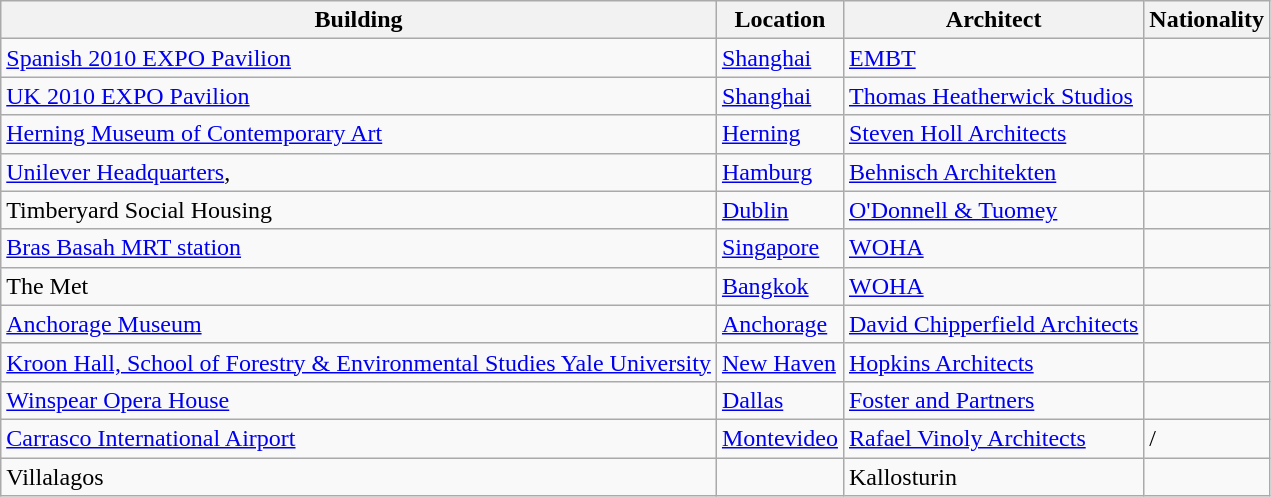<table class="wikitable">
<tr>
<th>Building</th>
<th>Location</th>
<th>Architect</th>
<th>Nationality</th>
</tr>
<tr>
<td><a href='#'>Spanish 2010 EXPO Pavilion</a></td>
<td><a href='#'>Shanghai</a><br></td>
<td><a href='#'>EMBT</a></td>
<td></td>
</tr>
<tr>
<td><a href='#'>UK 2010 EXPO Pavilion</a></td>
<td><a href='#'>Shanghai</a><br></td>
<td><a href='#'>Thomas Heatherwick Studios</a></td>
<td></td>
</tr>
<tr>
<td><a href='#'>Herning Museum of Contemporary Art</a></td>
<td><a href='#'>Herning</a><br></td>
<td><a href='#'>Steven Holl Architects</a></td>
<td></td>
</tr>
<tr>
<td><a href='#'>Unilever Headquarters</a>,</td>
<td><a href='#'>Hamburg</a><br></td>
<td><a href='#'>Behnisch Architekten</a></td>
<td></td>
</tr>
<tr>
<td>Timberyard Social Housing</td>
<td><a href='#'>Dublin</a><br> </td>
<td><a href='#'>O'Donnell & Tuomey</a></td>
<td></td>
</tr>
<tr>
<td><a href='#'>Bras Basah MRT station</a></td>
<td><a href='#'>Singapore</a><br></td>
<td><a href='#'>WOHA</a></td>
<td></td>
</tr>
<tr>
<td>The Met</td>
<td><a href='#'>Bangkok</a><br></td>
<td><a href='#'>WOHA</a></td>
<td></td>
</tr>
<tr>
<td><a href='#'>Anchorage Museum</a></td>
<td><a href='#'>Anchorage</a><br> </td>
<td><a href='#'>David Chipperfield Architects</a></td>
<td></td>
</tr>
<tr>
<td><a href='#'>Kroon Hall, School of Forestry & Environmental Studies Yale University</a></td>
<td><a href='#'>New Haven</a><br></td>
<td><a href='#'>Hopkins Architects</a></td>
<td></td>
</tr>
<tr>
<td><a href='#'>Winspear Opera House</a></td>
<td><a href='#'>Dallas</a><br></td>
<td><a href='#'>Foster and Partners</a></td>
<td></td>
</tr>
<tr>
<td><a href='#'>Carrasco International Airport</a></td>
<td><a href='#'>Montevideo</a><br> </td>
<td><a href='#'>Rafael Vinoly Architects</a></td>
<td>/</td>
</tr>
<tr>
<td>Villalagos</td>
<td></td>
<td>Kallosturin</td>
<td></td>
</tr>
</table>
